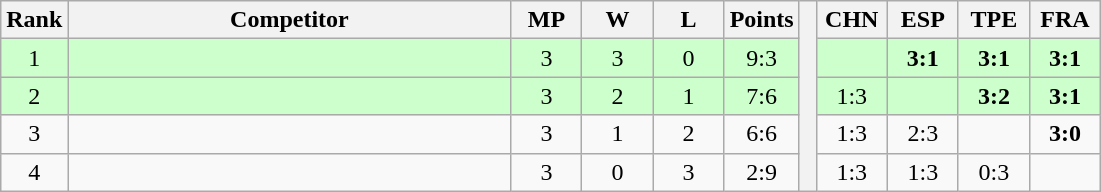<table class="wikitable" style="text-align:center">
<tr>
<th>Rank</th>
<th style="width:18em">Competitor</th>
<th style="width:2.5em">MP</th>
<th style="width:2.5em">W</th>
<th style="width:2.5em">L</th>
<th>Points</th>
<th rowspan="5"> </th>
<th style="width:2.5em">CHN</th>
<th style="width:2.5em">ESP</th>
<th style="width:2.5em">TPE</th>
<th style="width:2.5em">FRA</th>
</tr>
<tr style="background:#cfc;">
<td>1</td>
<td style="text-align:left"></td>
<td>3</td>
<td>3</td>
<td>0</td>
<td>9:3</td>
<td></td>
<td><strong>3:1</strong></td>
<td><strong>3:1</strong></td>
<td><strong>3:1</strong></td>
</tr>
<tr style="background:#cfc;">
<td>2</td>
<td style="text-align:left"></td>
<td>3</td>
<td>2</td>
<td>1</td>
<td>7:6</td>
<td>1:3</td>
<td></td>
<td><strong>3:2</strong></td>
<td><strong>3:1</strong></td>
</tr>
<tr>
<td>3</td>
<td style="text-align:left"></td>
<td>3</td>
<td>1</td>
<td>2</td>
<td>6:6</td>
<td>1:3</td>
<td>2:3</td>
<td></td>
<td><strong>3:0</strong></td>
</tr>
<tr>
<td>4</td>
<td style="text-align:left"></td>
<td>3</td>
<td>0</td>
<td>3</td>
<td>2:9</td>
<td>1:3</td>
<td>1:3</td>
<td>0:3</td>
<td></td>
</tr>
</table>
